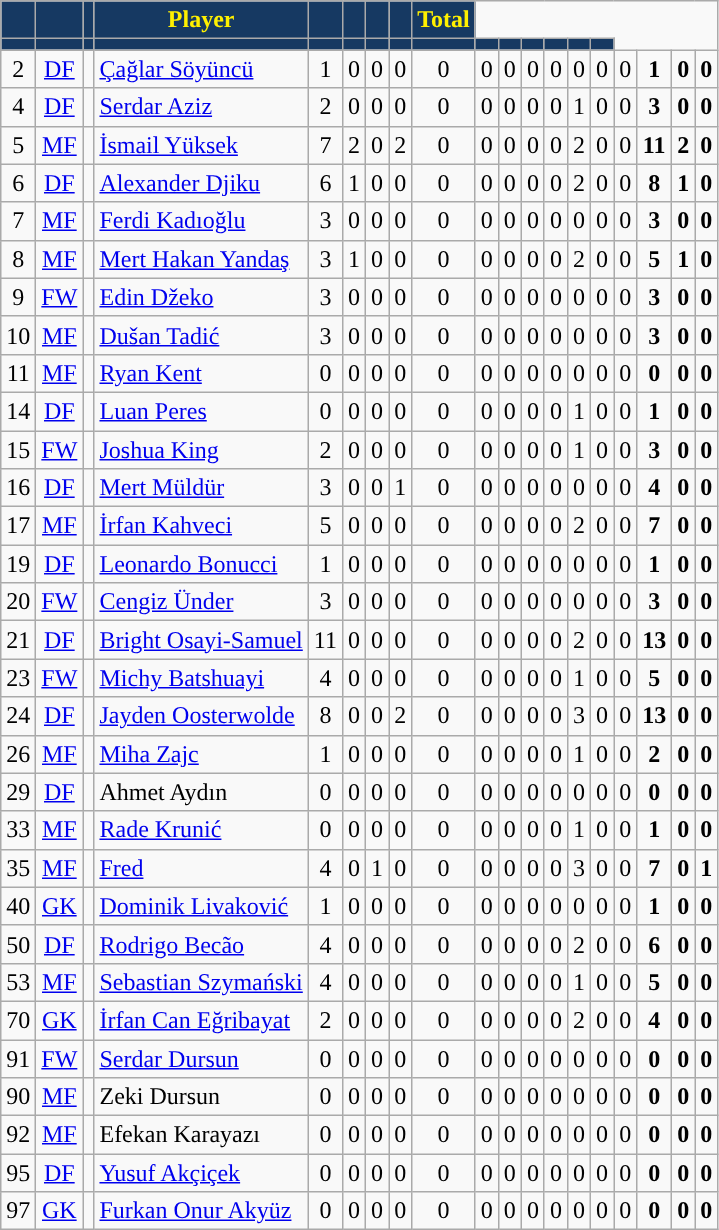<table class="wikitable" style="text-align:center;">
<tr>
<th style="background:#163962; color:#FFF000; "></th>
<th style="background:#163962; color:#FFF000; "></th>
<th style="background:#163962; color:#FFF000; "></th>
<th style="background:#163962; color:#FFF000; ">Player</th>
<th style="background:#163962; color:#FFF000; "></th>
<th style="background:#163962; color:#FFF000; "></th>
<th style="background:#163962; color:#FFF000; "></th>
<th style="background:#163962; color:#FFF000; "></th>
<th style="background:#163962; color:#FFF000; ">Total</th>
</tr>
<tr>
<th style="background:#163962; color:#FFF000; "></th>
<th style="background:#163962; color:#FFF000; "></th>
<th style="background:#163962; color:#FFF000; "></th>
<th style="background:#163962; color:#FFF000; "></th>
<th style="background:#163962; color:#FFF000; "></th>
<th style="background:#163962; color:#FFF000; "></th>
<th style="background:#163962; color:#FFF000; "></th>
<th style="background:#163962; color:#FFF000; "></th>
<th style="background:#163962; color:#FFF000; "></th>
<th style="background:#163962; color:#FFF000; "></th>
<th style="background:#163962; color:#FFF000; "></th>
<th style="background:#163962; color:#FFF000; "></th>
<th style="background:#163962; color:#FFF000; "></th>
<th style="background:#163962; color:#FFF000; "></th>
<th style="background:#163962; color:#FFF000; "></th>
</tr>
<tr>
<td>2</td>
<td><a href='#'>DF</a></td>
<td></td>
<td align=left><a href='#'>Çağlar Söyüncü</a></td>
<td>1</td>
<td>0</td>
<td>0</td>
<td>0</td>
<td>0</td>
<td>0</td>
<td>0</td>
<td>0</td>
<td>0</td>
<td>0</td>
<td>0</td>
<td>0</td>
<td><strong>1</strong></td>
<td><strong>0</strong></td>
<td><strong>0</strong></td>
</tr>
<tr>
<td>4</td>
<td><a href='#'>DF</a></td>
<td></td>
<td align=left><a href='#'>Serdar Aziz</a></td>
<td>2</td>
<td>0</td>
<td>0</td>
<td>0</td>
<td>0</td>
<td>0</td>
<td>0</td>
<td>0</td>
<td>0</td>
<td>1</td>
<td>0</td>
<td>0</td>
<td><strong>3</strong></td>
<td><strong>0</strong></td>
<td><strong>0</strong></td>
</tr>
<tr>
<td>5</td>
<td><a href='#'>MF</a></td>
<td></td>
<td align=left><a href='#'>İsmail Yüksek</a></td>
<td>7</td>
<td>2</td>
<td>0</td>
<td>2</td>
<td>0</td>
<td>0</td>
<td>0</td>
<td>0</td>
<td>0</td>
<td>2</td>
<td>0</td>
<td>0</td>
<td><strong>11</strong></td>
<td><strong>2</strong></td>
<td><strong>0</strong></td>
</tr>
<tr>
<td>6</td>
<td><a href='#'>DF</a></td>
<td></td>
<td align=left><a href='#'>Alexander Djiku</a></td>
<td>6</td>
<td>1</td>
<td>0</td>
<td>0</td>
<td>0</td>
<td>0</td>
<td>0</td>
<td>0</td>
<td>0</td>
<td>2</td>
<td>0</td>
<td>0</td>
<td><strong>8</strong></td>
<td><strong>1</strong></td>
<td><strong>0</strong></td>
</tr>
<tr>
<td>7</td>
<td><a href='#'>MF</a></td>
<td></td>
<td align=left><a href='#'>Ferdi Kadıoğlu</a></td>
<td>3</td>
<td>0</td>
<td>0</td>
<td>0</td>
<td>0</td>
<td>0</td>
<td>0</td>
<td>0</td>
<td>0</td>
<td>0</td>
<td>0</td>
<td>0</td>
<td><strong>3</strong></td>
<td><strong>0</strong></td>
<td><strong>0</strong></td>
</tr>
<tr>
<td>8</td>
<td><a href='#'>MF</a></td>
<td></td>
<td align=left><a href='#'>Mert Hakan Yandaş</a></td>
<td>3</td>
<td>1</td>
<td>0</td>
<td>0</td>
<td>0</td>
<td>0</td>
<td>0</td>
<td>0</td>
<td>0</td>
<td>2</td>
<td>0</td>
<td>0</td>
<td><strong>5</strong></td>
<td><strong>1</strong></td>
<td><strong>0</strong></td>
</tr>
<tr>
<td>9</td>
<td><a href='#'>FW</a></td>
<td></td>
<td align=left><a href='#'>Edin Džeko</a></td>
<td>3</td>
<td>0</td>
<td>0</td>
<td>0</td>
<td>0</td>
<td>0</td>
<td>0</td>
<td>0</td>
<td>0</td>
<td>0</td>
<td>0</td>
<td>0</td>
<td><strong>3</strong></td>
<td><strong>0</strong></td>
<td><strong>0</strong></td>
</tr>
<tr>
<td>10</td>
<td><a href='#'>MF</a></td>
<td></td>
<td align=left><a href='#'>Dušan Tadić</a></td>
<td>3</td>
<td>0</td>
<td>0</td>
<td>0</td>
<td>0</td>
<td>0</td>
<td>0</td>
<td>0</td>
<td>0</td>
<td>0</td>
<td>0</td>
<td>0</td>
<td><strong>3</strong></td>
<td><strong>0</strong></td>
<td><strong>0</strong></td>
</tr>
<tr>
<td>11</td>
<td><a href='#'>MF</a></td>
<td></td>
<td align=left><a href='#'>Ryan Kent</a></td>
<td>0</td>
<td>0</td>
<td>0</td>
<td>0</td>
<td>0</td>
<td>0</td>
<td>0</td>
<td>0</td>
<td>0</td>
<td>0</td>
<td>0</td>
<td>0</td>
<td><strong>0</strong></td>
<td><strong>0</strong></td>
<td><strong>0</strong></td>
</tr>
<tr>
<td>14</td>
<td><a href='#'>DF</a></td>
<td></td>
<td align=left><a href='#'>Luan Peres</a></td>
<td>0</td>
<td>0</td>
<td>0</td>
<td>0</td>
<td>0</td>
<td>0</td>
<td>0</td>
<td>0</td>
<td>0</td>
<td>1</td>
<td>0</td>
<td>0</td>
<td><strong>1</strong></td>
<td><strong>0</strong></td>
<td><strong>0</strong></td>
</tr>
<tr>
<td>15</td>
<td><a href='#'>FW</a></td>
<td></td>
<td align=left><a href='#'>Joshua King</a></td>
<td>2</td>
<td>0</td>
<td>0</td>
<td>0</td>
<td>0</td>
<td>0</td>
<td>0</td>
<td>0</td>
<td>0</td>
<td>1</td>
<td>0</td>
<td>0</td>
<td><strong>3</strong></td>
<td><strong>0</strong></td>
<td><strong>0</strong></td>
</tr>
<tr>
<td>16</td>
<td><a href='#'>DF</a></td>
<td></td>
<td align=left><a href='#'>Mert Müldür</a></td>
<td>3</td>
<td>0</td>
<td>0</td>
<td>1</td>
<td>0</td>
<td>0</td>
<td>0</td>
<td>0</td>
<td>0</td>
<td>0</td>
<td>0</td>
<td>0</td>
<td><strong>4</strong></td>
<td><strong>0</strong></td>
<td><strong>0</strong></td>
</tr>
<tr>
<td>17</td>
<td><a href='#'>MF</a></td>
<td></td>
<td align=left><a href='#'>İrfan Kahveci</a></td>
<td>5</td>
<td>0</td>
<td>0</td>
<td>0</td>
<td>0</td>
<td>0</td>
<td>0</td>
<td>0</td>
<td>0</td>
<td>2</td>
<td>0</td>
<td>0</td>
<td><strong>7</strong></td>
<td><strong>0</strong></td>
<td><strong>0</strong></td>
</tr>
<tr>
<td>19</td>
<td><a href='#'>DF</a></td>
<td></td>
<td align=left><a href='#'>Leonardo Bonucci</a></td>
<td>1</td>
<td>0</td>
<td>0</td>
<td>0</td>
<td>0</td>
<td>0</td>
<td>0</td>
<td>0</td>
<td>0</td>
<td>0</td>
<td>0</td>
<td>0</td>
<td><strong>1</strong></td>
<td><strong>0</strong></td>
<td><strong>0</strong></td>
</tr>
<tr>
<td>20</td>
<td><a href='#'>FW</a></td>
<td></td>
<td align=left><a href='#'>Cengiz Ünder</a></td>
<td>3</td>
<td>0</td>
<td>0</td>
<td>0</td>
<td>0</td>
<td>0</td>
<td>0</td>
<td>0</td>
<td>0</td>
<td>0</td>
<td>0</td>
<td>0</td>
<td><strong>3</strong></td>
<td><strong>0</strong></td>
<td><strong>0</strong></td>
</tr>
<tr>
<td>21</td>
<td><a href='#'>DF</a></td>
<td></td>
<td align=left><a href='#'>Bright Osayi-Samuel</a></td>
<td>11</td>
<td>0</td>
<td>0</td>
<td>0</td>
<td>0</td>
<td>0</td>
<td>0</td>
<td>0</td>
<td>0</td>
<td>2</td>
<td>0</td>
<td>0</td>
<td><strong>13</strong></td>
<td><strong>0</strong></td>
<td><strong>0</strong></td>
</tr>
<tr>
<td>23</td>
<td><a href='#'>FW</a></td>
<td></td>
<td align=left><a href='#'>Michy Batshuayi</a></td>
<td>4</td>
<td>0</td>
<td>0</td>
<td>0</td>
<td>0</td>
<td>0</td>
<td>0</td>
<td>0</td>
<td>0</td>
<td>1</td>
<td>0</td>
<td>0</td>
<td><strong>5</strong></td>
<td><strong>0</strong></td>
<td><strong>0</strong></td>
</tr>
<tr>
<td>24</td>
<td><a href='#'>DF</a></td>
<td></td>
<td align=left><a href='#'>Jayden Oosterwolde</a></td>
<td>8</td>
<td>0</td>
<td>0</td>
<td>2</td>
<td>0</td>
<td>0</td>
<td>0</td>
<td>0</td>
<td>0</td>
<td>3</td>
<td>0</td>
<td>0</td>
<td><strong>13</strong></td>
<td><strong>0</strong></td>
<td><strong>0</strong></td>
</tr>
<tr>
<td>26</td>
<td><a href='#'>MF</a></td>
<td></td>
<td align=left><a href='#'>Miha Zajc</a></td>
<td>1</td>
<td>0</td>
<td>0</td>
<td>0</td>
<td>0</td>
<td>0</td>
<td>0</td>
<td>0</td>
<td>0</td>
<td>1</td>
<td>0</td>
<td>0</td>
<td><strong>2</strong></td>
<td><strong>0</strong></td>
<td><strong>0</strong></td>
</tr>
<tr>
<td>29</td>
<td><a href='#'>DF</a></td>
<td></td>
<td align=left>Ahmet Aydın</td>
<td>0</td>
<td>0</td>
<td>0</td>
<td>0</td>
<td>0</td>
<td>0</td>
<td>0</td>
<td>0</td>
<td>0</td>
<td>0</td>
<td>0</td>
<td>0</td>
<td><strong>0</strong></td>
<td><strong>0</strong></td>
<td><strong>0</strong></td>
</tr>
<tr>
<td>33</td>
<td><a href='#'>MF</a></td>
<td></td>
<td align=left><a href='#'>Rade Krunić</a></td>
<td>0</td>
<td>0</td>
<td>0</td>
<td>0</td>
<td>0</td>
<td>0</td>
<td>0</td>
<td>0</td>
<td>0</td>
<td>1</td>
<td>0</td>
<td>0</td>
<td><strong>1</strong></td>
<td><strong>0</strong></td>
<td><strong>0</strong></td>
</tr>
<tr>
<td>35</td>
<td><a href='#'>MF</a></td>
<td></td>
<td align=left><a href='#'>Fred</a></td>
<td>4</td>
<td>0</td>
<td>1</td>
<td>0</td>
<td>0</td>
<td>0</td>
<td>0</td>
<td>0</td>
<td>0</td>
<td>3</td>
<td>0</td>
<td>0</td>
<td><strong>7</strong></td>
<td><strong>0</strong></td>
<td><strong>1</strong></td>
</tr>
<tr>
<td>40</td>
<td><a href='#'>GK</a></td>
<td></td>
<td align=left><a href='#'>Dominik Livaković</a></td>
<td>1</td>
<td>0</td>
<td>0</td>
<td>0</td>
<td>0</td>
<td>0</td>
<td>0</td>
<td>0</td>
<td>0</td>
<td>0</td>
<td>0</td>
<td>0</td>
<td><strong>1</strong></td>
<td><strong>0</strong></td>
<td><strong>0</strong></td>
</tr>
<tr>
<td>50</td>
<td><a href='#'>DF</a></td>
<td></td>
<td align=left><a href='#'>Rodrigo Becão</a></td>
<td>4</td>
<td>0</td>
<td>0</td>
<td>0</td>
<td>0</td>
<td>0</td>
<td>0</td>
<td>0</td>
<td>0</td>
<td>2</td>
<td>0</td>
<td>0</td>
<td><strong>6</strong></td>
<td><strong>0</strong></td>
<td><strong>0</strong></td>
</tr>
<tr>
<td>53</td>
<td><a href='#'>MF</a></td>
<td></td>
<td align=left><a href='#'>Sebastian Szymański</a></td>
<td>4</td>
<td>0</td>
<td>0</td>
<td>0</td>
<td>0</td>
<td>0</td>
<td>0</td>
<td>0</td>
<td>0</td>
<td>1</td>
<td>0</td>
<td>0</td>
<td><strong>5</strong></td>
<td><strong>0</strong></td>
<td><strong>0</strong></td>
</tr>
<tr>
<td>70</td>
<td><a href='#'>GK</a></td>
<td></td>
<td align=left><a href='#'>İrfan Can Eğribayat</a></td>
<td>2</td>
<td>0</td>
<td>0</td>
<td>0</td>
<td>0</td>
<td>0</td>
<td>0</td>
<td>0</td>
<td>0</td>
<td>2</td>
<td>0</td>
<td>0</td>
<td><strong>4</strong></td>
<td><strong>0</strong></td>
<td><strong>0</strong></td>
</tr>
<tr>
<td>91</td>
<td><a href='#'>FW</a></td>
<td></td>
<td align=left><a href='#'>Serdar Dursun</a></td>
<td>0</td>
<td>0</td>
<td>0</td>
<td>0</td>
<td>0</td>
<td>0</td>
<td>0</td>
<td>0</td>
<td>0</td>
<td>0</td>
<td>0</td>
<td>0</td>
<td><strong>0</strong></td>
<td><strong>0</strong></td>
<td><strong>0</strong></td>
</tr>
<tr>
<td>90</td>
<td><a href='#'>MF</a></td>
<td></td>
<td align=left>Zeki Dursun</td>
<td>0</td>
<td>0</td>
<td>0</td>
<td>0</td>
<td>0</td>
<td>0</td>
<td>0</td>
<td>0</td>
<td>0</td>
<td>0</td>
<td>0</td>
<td>0</td>
<td><strong>0</strong></td>
<td><strong>0</strong></td>
<td><strong>0</strong></td>
</tr>
<tr>
<td>92</td>
<td><a href='#'>MF</a></td>
<td></td>
<td align=left>Efekan Karayazı</td>
<td>0</td>
<td>0</td>
<td>0</td>
<td>0</td>
<td>0</td>
<td>0</td>
<td>0</td>
<td>0</td>
<td>0</td>
<td>0</td>
<td>0</td>
<td>0</td>
<td><strong>0</strong></td>
<td><strong>0</strong></td>
<td><strong>0</strong></td>
</tr>
<tr>
<td>95</td>
<td><a href='#'>DF</a></td>
<td></td>
<td align=left><a href='#'>Yusuf Akçiçek</a></td>
<td>0</td>
<td>0</td>
<td>0</td>
<td>0</td>
<td>0</td>
<td>0</td>
<td>0</td>
<td>0</td>
<td>0</td>
<td>0</td>
<td>0</td>
<td>0</td>
<td><strong>0</strong></td>
<td><strong>0</strong></td>
<td><strong>0</strong></td>
</tr>
<tr>
<td>97</td>
<td><a href='#'>GK</a></td>
<td></td>
<td align=left><a href='#'>Furkan Onur Akyüz</a></td>
<td>0</td>
<td>0</td>
<td>0</td>
<td>0</td>
<td>0</td>
<td>0</td>
<td>0</td>
<td>0</td>
<td>0</td>
<td>0</td>
<td>0</td>
<td>0</td>
<td><strong>0</strong></td>
<td><strong>0</strong></td>
<td><strong>0</strong></td>
</tr>
</table>
